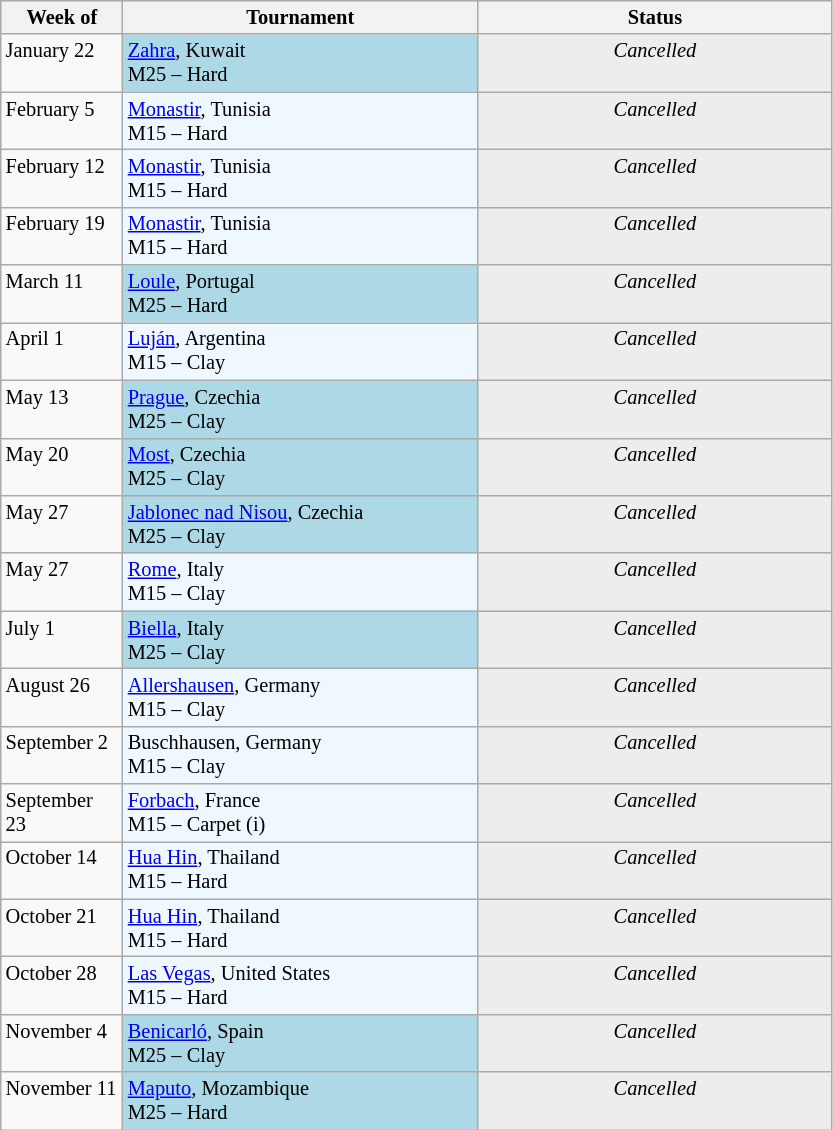<table class=wikitable style=font-size:85%>
<tr>
<th width=75>Week of</th>
<th width=230>Tournament</th>
<th width=230>Status</th>
</tr>
<tr valign=top>
<td>January 22</td>
<td style="background:lightblue;"s><a href='#'>Zahra</a>, Kuwait <br> M25 – Hard</td>
<td style="text-align:center; background:#ededed"><em>Cancelled </em></td>
</tr>
<tr valign=top>
<td>February 5</td>
<td style="background:#f0f8ff;"><a href='#'>Monastir</a>, Tunisia <br> M15 – Hard</td>
<td style="text-align:center; background:#ededed"><em>Cancelled </em></td>
</tr>
<tr valign=top>
<td>February 12</td>
<td style="background:#f0f8ff;"><a href='#'>Monastir</a>, Tunisia <br> M15 – Hard</td>
<td style="text-align:center; background:#ededed"><em>Cancelled </em></td>
</tr>
<tr valign=top>
<td>February 19</td>
<td style="background:#f0f8ff;"><a href='#'>Monastir</a>, Tunisia <br> M15 – Hard</td>
<td style="text-align:center; background:#ededed"><em>Cancelled </em></td>
</tr>
<tr valign=top>
<td>March 11</td>
<td style="background:lightblue;"s><a href='#'>Loule</a>, Portugal <br> M25 – Hard</td>
<td style="text-align:center; background:#ededed"><em>Cancelled </em></td>
</tr>
<tr valign=top>
<td>April 1</td>
<td style="background:#f0f8ff;"><a href='#'>Luján</a>, Argentina <br> M15 – Clay</td>
<td style="text-align:center; background:#ededed"><em>Cancelled </em></td>
</tr>
<tr valign=top>
<td>May 13</td>
<td style="background:lightblue;"s><a href='#'>Prague</a>, Czechia <br> M25 – Clay</td>
<td style="text-align:center; background:#ededed"><em>Cancelled </em></td>
</tr>
<tr valign=top>
<td>May 20</td>
<td style="background:lightblue;"s><a href='#'>Most</a>, Czechia <br> M25 – Clay</td>
<td style="text-align:center; background:#ededed"><em>Cancelled </em></td>
</tr>
<tr valign=top>
<td>May 27</td>
<td style="background:lightblue;"s><a href='#'>Jablonec nad Nisou</a>, Czechia <br> M25 – Clay</td>
<td style="text-align:center; background:#ededed"><em>Cancelled </em></td>
</tr>
<tr valign=top>
<td>May 27</td>
<td style="background:#f0f8ff;"><a href='#'>Rome</a>, Italy <br> M15 – Clay</td>
<td style="text-align:center; background:#ededed"><em>Cancelled </em></td>
</tr>
<tr valign=top>
<td>July 1</td>
<td style="background:lightblue;"s><a href='#'>Biella</a>, Italy <br> M25 – Clay</td>
<td style="text-align:center; background:#ededed"><em>Cancelled </em></td>
</tr>
<tr valign=top>
<td>August 26</td>
<td style="background:#f0f8ff;"><a href='#'>Allershausen</a>, Germany <br> M15 – Clay</td>
<td style="text-align:center; background:#ededed"><em>Cancelled </em></td>
</tr>
<tr valign=top>
<td>September 2</td>
<td style="background:#f0f8ff;">Buschhausen, Germany <br> M15 – Clay</td>
<td style="text-align:center; background:#ededed"><em>Cancelled </em></td>
</tr>
<tr valign=top>
<td>September 23</td>
<td style="background:#f0f8ff;"><a href='#'>Forbach</a>, France <br> M15 – Carpet (i)</td>
<td style="text-align:center; background:#ededed"><em>Cancelled </em></td>
</tr>
<tr valign=top>
<td>October 14</td>
<td style="background:#f0f8ff;"><a href='#'>Hua Hin</a>, Thailand <br> M15 – Hard</td>
<td style="text-align:center; background:#ededed"><em>Cancelled </em></td>
</tr>
<tr valign=top>
<td>October 21</td>
<td style="background:#f0f8ff;"><a href='#'>Hua Hin</a>, Thailand <br> M15 – Hard</td>
<td style="text-align:center; background:#ededed"><em>Cancelled </em></td>
</tr>
<tr valign=top>
<td>October 28</td>
<td style="background:#f0f8ff;"><a href='#'>Las Vegas</a>, United States <br> M15 – Hard</td>
<td style="text-align:center; background:#ededed"><em>Cancelled </em></td>
</tr>
<tr valign=top>
<td>November 4</td>
<td style="background:lightblue;"s><a href='#'>Benicarló</a>, Spain <br> M25 – Clay</td>
<td style="text-align:center; background:#ededed"><em>Cancelled </em></td>
</tr>
<tr valign=top>
<td>November 11</td>
<td style="background:lightblue;"s><a href='#'>Maputo</a>, Mozambique <br> M25 – Hard</td>
<td style="text-align:center; background:#ededed"><em>Cancelled </em></td>
</tr>
</table>
